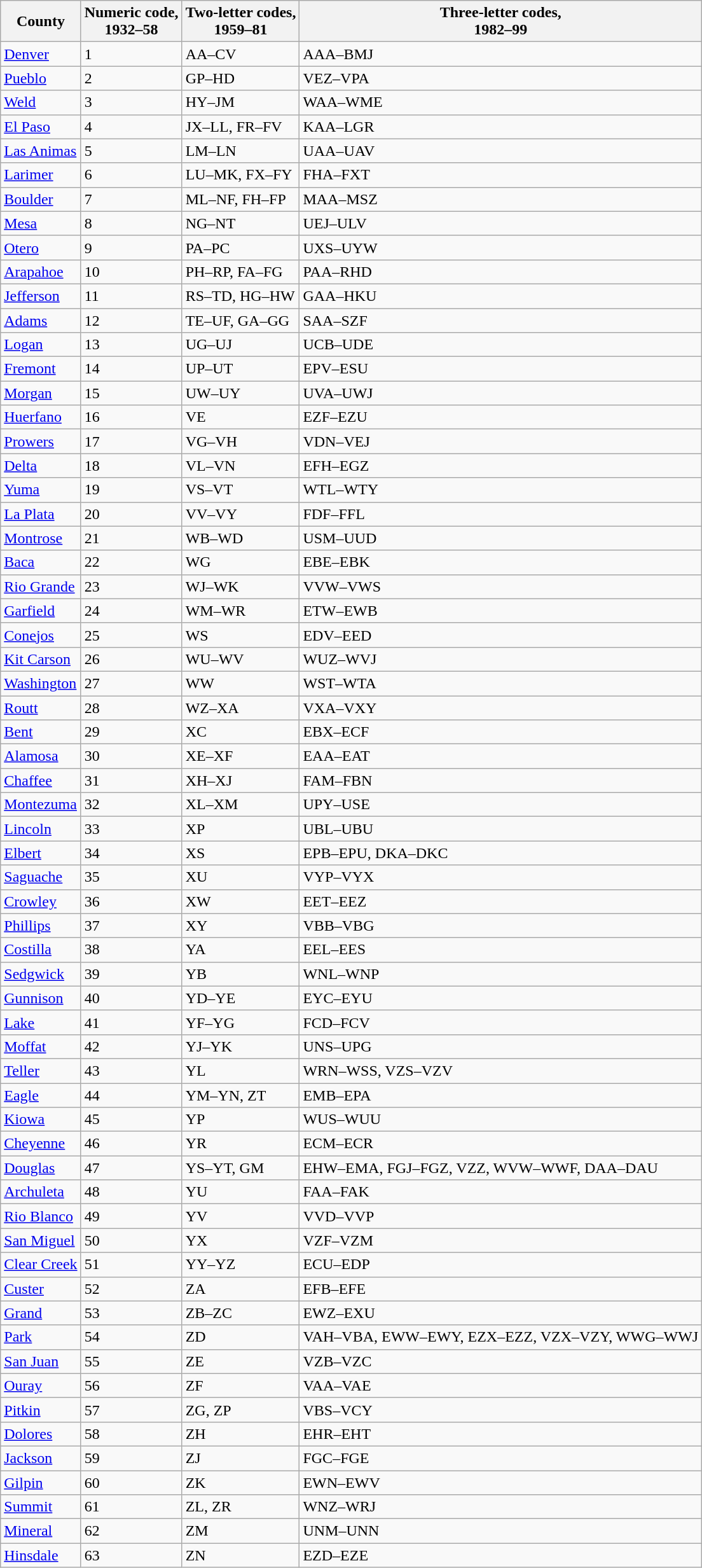<table class="wikitable collapsible collapsed sortable">
<tr>
<th>County</th>
<th>Numeric code,<br>1932–58</th>
<th>Two-letter codes,<br>1959–81</th>
<th>Three-letter codes,<br>1982–99</th>
</tr>
<tr>
<td><a href='#'>Denver</a></td>
<td>1</td>
<td>AA–CV</td>
<td>AAA–BMJ</td>
</tr>
<tr>
<td><a href='#'>Pueblo</a></td>
<td>2</td>
<td>GP–HD</td>
<td>VEZ–VPA</td>
</tr>
<tr>
<td><a href='#'>Weld</a></td>
<td>3</td>
<td>HY–JM</td>
<td>WAA–WME</td>
</tr>
<tr>
<td><a href='#'>El Paso</a></td>
<td>4</td>
<td>JX–LL, FR–FV</td>
<td>KAA–LGR</td>
</tr>
<tr>
<td><a href='#'>Las Animas</a></td>
<td>5</td>
<td>LM–LN</td>
<td>UAA–UAV</td>
</tr>
<tr>
<td><a href='#'>Larimer</a></td>
<td>6</td>
<td>LU–MK, FX–FY</td>
<td>FHA–FXT</td>
</tr>
<tr>
<td><a href='#'>Boulder</a></td>
<td>7</td>
<td>ML–NF, FH–FP</td>
<td>MAA–MSZ</td>
</tr>
<tr>
<td><a href='#'>Mesa</a></td>
<td>8</td>
<td>NG–NT</td>
<td>UEJ–ULV</td>
</tr>
<tr>
<td><a href='#'>Otero</a></td>
<td>9</td>
<td>PA–PC</td>
<td>UXS–UYW</td>
</tr>
<tr>
<td><a href='#'>Arapahoe</a></td>
<td>10</td>
<td>PH–RP, FA–FG</td>
<td>PAA–RHD</td>
</tr>
<tr>
<td><a href='#'>Jefferson</a></td>
<td>11</td>
<td>RS–TD, HG–HW</td>
<td>GAA–HKU</td>
</tr>
<tr>
<td><a href='#'>Adams</a></td>
<td>12</td>
<td>TE–UF, GA–GG</td>
<td>SAA–SZF</td>
</tr>
<tr>
<td><a href='#'>Logan</a></td>
<td>13</td>
<td>UG–UJ</td>
<td>UCB–UDE</td>
</tr>
<tr>
<td><a href='#'>Fremont</a></td>
<td>14</td>
<td>UP–UT</td>
<td>EPV–ESU</td>
</tr>
<tr>
<td><a href='#'>Morgan</a></td>
<td>15</td>
<td>UW–UY</td>
<td>UVA–UWJ</td>
</tr>
<tr>
<td><a href='#'>Huerfano</a></td>
<td>16</td>
<td>VE</td>
<td>EZF–EZU</td>
</tr>
<tr>
<td><a href='#'>Prowers</a></td>
<td>17</td>
<td>VG–VH</td>
<td>VDN–VEJ</td>
</tr>
<tr>
<td><a href='#'>Delta</a></td>
<td>18</td>
<td>VL–VN</td>
<td>EFH–EGZ</td>
</tr>
<tr>
<td><a href='#'>Yuma</a></td>
<td>19</td>
<td>VS–VT</td>
<td>WTL–WTY</td>
</tr>
<tr>
<td><a href='#'>La Plata</a></td>
<td>20</td>
<td>VV–VY</td>
<td>FDF–FFL</td>
</tr>
<tr>
<td><a href='#'>Montrose</a></td>
<td>21</td>
<td>WB–WD</td>
<td>USM–UUD</td>
</tr>
<tr>
<td><a href='#'>Baca</a></td>
<td>22</td>
<td>WG</td>
<td>EBE–EBK</td>
</tr>
<tr>
<td><a href='#'>Rio Grande</a></td>
<td>23</td>
<td>WJ–WK</td>
<td>VVW–VWS</td>
</tr>
<tr>
<td><a href='#'>Garfield</a></td>
<td>24</td>
<td>WM–WR</td>
<td>ETW–EWB</td>
</tr>
<tr>
<td><a href='#'>Conejos</a></td>
<td>25</td>
<td>WS</td>
<td>EDV–EED</td>
</tr>
<tr>
<td><a href='#'>Kit Carson</a></td>
<td>26</td>
<td>WU–WV</td>
<td>WUZ–WVJ</td>
</tr>
<tr>
<td><a href='#'>Washington</a></td>
<td>27</td>
<td>WW</td>
<td>WST–WTA</td>
</tr>
<tr>
<td><a href='#'>Routt</a></td>
<td>28</td>
<td>WZ–XA</td>
<td>VXA–VXY</td>
</tr>
<tr>
<td><a href='#'>Bent</a></td>
<td>29</td>
<td>XC</td>
<td>EBX–ECF</td>
</tr>
<tr>
<td><a href='#'>Alamosa</a></td>
<td>30</td>
<td>XE–XF</td>
<td>EAA–EAT</td>
</tr>
<tr>
<td><a href='#'>Chaffee</a></td>
<td>31</td>
<td>XH–XJ</td>
<td>FAM–FBN</td>
</tr>
<tr>
<td><a href='#'>Montezuma</a></td>
<td>32</td>
<td>XL–XM</td>
<td>UPY–USE</td>
</tr>
<tr>
<td><a href='#'>Lincoln</a></td>
<td>33</td>
<td>XP</td>
<td>UBL–UBU</td>
</tr>
<tr>
<td><a href='#'>Elbert</a></td>
<td>34</td>
<td>XS</td>
<td>EPB–EPU, DKA–DKC</td>
</tr>
<tr>
<td><a href='#'>Saguache</a></td>
<td>35</td>
<td>XU</td>
<td>VYP–VYX</td>
</tr>
<tr>
<td><a href='#'>Crowley</a></td>
<td>36</td>
<td>XW</td>
<td>EET–EEZ</td>
</tr>
<tr>
<td><a href='#'>Phillips</a></td>
<td>37</td>
<td>XY</td>
<td>VBB–VBG</td>
</tr>
<tr>
<td><a href='#'>Costilla</a></td>
<td>38</td>
<td>YA</td>
<td>EEL–EES</td>
</tr>
<tr>
<td><a href='#'>Sedgwick</a></td>
<td>39</td>
<td>YB</td>
<td>WNL–WNP</td>
</tr>
<tr>
<td><a href='#'>Gunnison</a></td>
<td>40</td>
<td>YD–YE</td>
<td>EYC–EYU</td>
</tr>
<tr>
<td><a href='#'>Lake</a></td>
<td>41</td>
<td>YF–YG</td>
<td>FCD–FCV</td>
</tr>
<tr>
<td><a href='#'>Moffat</a></td>
<td>42</td>
<td>YJ–YK</td>
<td>UNS–UPG</td>
</tr>
<tr>
<td><a href='#'>Teller</a></td>
<td>43</td>
<td>YL</td>
<td>WRN–WSS, VZS–VZV</td>
</tr>
<tr>
<td><a href='#'>Eagle</a></td>
<td>44</td>
<td>YM–YN, ZT</td>
<td>EMB–EPA</td>
</tr>
<tr>
<td><a href='#'>Kiowa</a></td>
<td>45</td>
<td>YP</td>
<td>WUS–WUU</td>
</tr>
<tr>
<td><a href='#'>Cheyenne</a></td>
<td>46</td>
<td>YR</td>
<td>ECM–ECR</td>
</tr>
<tr>
<td><a href='#'>Douglas</a></td>
<td>47</td>
<td>YS–YT, GM</td>
<td>EHW–EMA, FGJ–FGZ, VZZ, WVW–WWF, DAA–DAU</td>
</tr>
<tr>
<td><a href='#'>Archuleta</a></td>
<td>48</td>
<td>YU</td>
<td>FAA–FAK</td>
</tr>
<tr>
<td><a href='#'>Rio Blanco</a></td>
<td>49</td>
<td>YV</td>
<td>VVD–VVP</td>
</tr>
<tr>
<td><a href='#'>San Miguel</a></td>
<td>50</td>
<td>YX</td>
<td>VZF–VZM</td>
</tr>
<tr>
<td><a href='#'>Clear Creek</a></td>
<td>51</td>
<td>YY–YZ</td>
<td>ECU–EDP</td>
</tr>
<tr>
<td><a href='#'>Custer</a></td>
<td>52</td>
<td>ZA</td>
<td>EFB–EFE</td>
</tr>
<tr>
<td><a href='#'>Grand</a></td>
<td>53</td>
<td>ZB–ZC</td>
<td>EWZ–EXU</td>
</tr>
<tr>
<td><a href='#'>Park</a></td>
<td>54</td>
<td>ZD</td>
<td>VAH–VBA, EWW–EWY, EZX–EZZ, VZX–VZY, WWG–WWJ</td>
</tr>
<tr>
<td><a href='#'>San Juan</a></td>
<td>55</td>
<td>ZE</td>
<td>VZB–VZC</td>
</tr>
<tr>
<td><a href='#'>Ouray</a></td>
<td>56</td>
<td>ZF</td>
<td>VAA–VAE</td>
</tr>
<tr>
<td><a href='#'>Pitkin</a></td>
<td>57</td>
<td>ZG, ZP</td>
<td>VBS–VCY</td>
</tr>
<tr>
<td><a href='#'>Dolores</a></td>
<td>58</td>
<td>ZH</td>
<td>EHR–EHT</td>
</tr>
<tr>
<td><a href='#'>Jackson</a></td>
<td>59</td>
<td>ZJ</td>
<td>FGC–FGE</td>
</tr>
<tr>
<td><a href='#'>Gilpin</a></td>
<td>60</td>
<td>ZK</td>
<td>EWN–EWV</td>
</tr>
<tr>
<td><a href='#'>Summit</a></td>
<td>61</td>
<td>ZL, ZR</td>
<td>WNZ–WRJ</td>
</tr>
<tr>
<td><a href='#'>Mineral</a></td>
<td>62</td>
<td>ZM</td>
<td>UNM–UNN</td>
</tr>
<tr>
<td><a href='#'>Hinsdale</a></td>
<td>63</td>
<td>ZN</td>
<td>EZD–EZE</td>
</tr>
</table>
